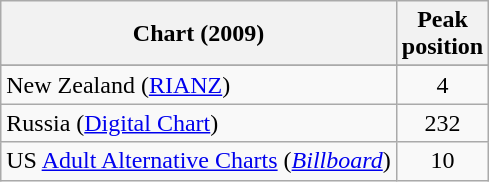<table class="wikitable sortable">
<tr>
<th>Chart (2009)</th>
<th>Peak<br>position</th>
</tr>
<tr>
</tr>
<tr>
<td>New Zealand (<a href='#'>RIANZ</a>)</td>
<td style="text-align:center;">4</td>
</tr>
<tr>
<td>Russia (<a href='#'>Digital Chart</a>)</td>
<td style="text-align:center;">232</td>
</tr>
<tr>
<td>US <a href='#'>Adult Alternative Charts</a> (<em><a href='#'>Billboard</a></em>)</td>
<td style="text-align:center;">10</td>
</tr>
</table>
